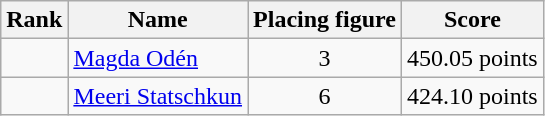<table class="wikitable" style="text-align:center">
<tr>
<th>Rank</th>
<th>Name</th>
<th>Placing figure</th>
<th>Score</th>
</tr>
<tr>
<td></td>
<td align=left><a href='#'>Magda Odén</a></td>
<td>3</td>
<td>450.05 points</td>
</tr>
<tr>
<td></td>
<td align=left><a href='#'>Meeri Statschkun</a></td>
<td>6</td>
<td>424.10 points</td>
</tr>
</table>
